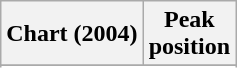<table class="wikitable sortable plainrowheaders">
<tr>
<th scope="col">Chart (2004)</th>
<th scope="col">Peak<br>position</th>
</tr>
<tr>
</tr>
<tr>
</tr>
</table>
